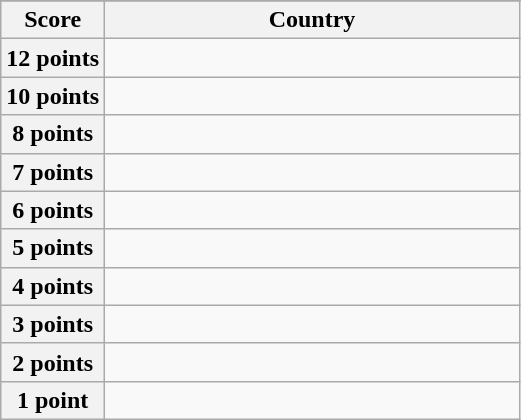<table class="wikitable">
<tr>
</tr>
<tr>
<th scope="col" width="20%">Score</th>
<th scope="col">Country</th>
</tr>
<tr>
<th scope="row">12 points</th>
<td></td>
</tr>
<tr>
<th scope="row">10 points</th>
<td></td>
</tr>
<tr>
<th scope="row">8 points</th>
<td></td>
</tr>
<tr>
<th scope="row">7 points</th>
<td></td>
</tr>
<tr>
<th scope="row">6 points</th>
<td></td>
</tr>
<tr>
<th scope="row">5 points</th>
<td></td>
</tr>
<tr>
<th scope="row">4 points</th>
<td></td>
</tr>
<tr>
<th scope="row">3 points</th>
<td></td>
</tr>
<tr>
<th scope="row">2 points</th>
<td></td>
</tr>
<tr>
<th scope="row">1 point</th>
<td></td>
</tr>
</table>
